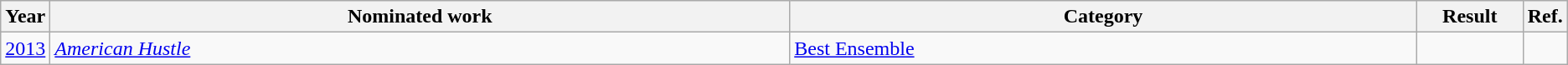<table class=wikitable>
<tr>
<th scope="col" style="width:1em;">Year</th>
<th scope="col" style="width:39em;">Nominated work</th>
<th scope="col" style="width:33em;">Category</th>
<th scope="col" style="width:5em;">Result</th>
<th scope="col" style="width:1em;">Ref.</th>
</tr>
<tr>
<td><a href='#'>2013</a></td>
<td><em><a href='#'>American Hustle</a></em></td>
<td><a href='#'>Best Ensemble</a></td>
<td></td>
<td></td>
</tr>
</table>
